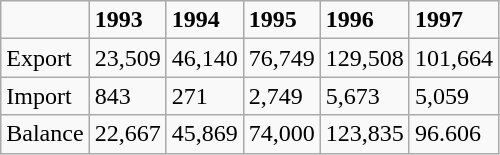<table class="wikitable">
<tr>
<td></td>
<td><strong>1993</strong></td>
<td><strong>1994</strong></td>
<td><strong>1995</strong></td>
<td><strong>1996</strong></td>
<td><strong>1997</strong></td>
</tr>
<tr>
<td>Export</td>
<td>23,509</td>
<td>46,140</td>
<td>76,749</td>
<td>129,508</td>
<td>101,664</td>
</tr>
<tr>
<td>Import</td>
<td>843</td>
<td>271</td>
<td>2,749</td>
<td>5,673</td>
<td>5,059</td>
</tr>
<tr>
<td>Balance</td>
<td>22,667</td>
<td>45,869</td>
<td>74,000</td>
<td>123,835</td>
<td>96.606</td>
</tr>
</table>
